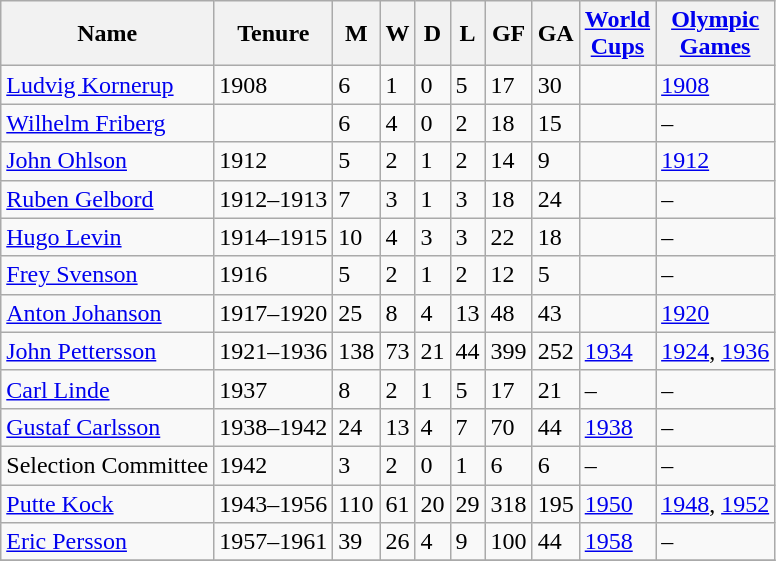<table class="wikitable">
<tr>
<th>Name</th>
<th>Tenure</th>
<th>M</th>
<th>W</th>
<th>D</th>
<th>L</th>
<th>GF</th>
<th>GA</th>
<th><a href='#'>World<br>Cups</a></th>
<th><a href='#'>Olympic<br>Games</a></th>
</tr>
<tr>
<td><a href='#'>Ludvig Kornerup</a></td>
<td>1908</td>
<td>6</td>
<td>1</td>
<td>0</td>
<td>5</td>
<td>17</td>
<td>30</td>
<td></td>
<td><a href='#'>1908</a></td>
</tr>
<tr>
<td><a href='#'>Wilhelm Friberg</a></td>
<td></td>
<td>6</td>
<td>4</td>
<td>0</td>
<td>2</td>
<td>18</td>
<td>15</td>
<td></td>
<td>–</td>
</tr>
<tr>
<td><a href='#'>John Ohlson</a></td>
<td>1912</td>
<td>5</td>
<td>2</td>
<td>1</td>
<td>2</td>
<td>14</td>
<td>9</td>
<td></td>
<td><a href='#'>1912</a></td>
</tr>
<tr>
<td><a href='#'>Ruben Gelbord</a></td>
<td>1912–1913</td>
<td>7</td>
<td>3</td>
<td>1</td>
<td>3</td>
<td>18</td>
<td>24</td>
<td></td>
<td>–</td>
</tr>
<tr>
<td><a href='#'>Hugo Levin</a></td>
<td>1914–1915</td>
<td>10</td>
<td>4</td>
<td>3</td>
<td>3</td>
<td>22</td>
<td>18</td>
<td></td>
<td>–</td>
</tr>
<tr>
<td><a href='#'>Frey Svenson</a></td>
<td>1916</td>
<td>5</td>
<td>2</td>
<td>1</td>
<td>2</td>
<td>12</td>
<td>5</td>
<td></td>
<td>–</td>
</tr>
<tr>
<td><a href='#'>Anton Johanson</a></td>
<td>1917–1920</td>
<td>25</td>
<td>8</td>
<td>4</td>
<td>13</td>
<td>48</td>
<td>43</td>
<td></td>
<td><a href='#'>1920</a></td>
</tr>
<tr>
<td><a href='#'>John Pettersson</a></td>
<td>1921–1936</td>
<td>138</td>
<td>73</td>
<td>21</td>
<td>44</td>
<td>399</td>
<td>252</td>
<td><a href='#'>1934</a></td>
<td><a href='#'>1924</a>, <a href='#'>1936</a></td>
</tr>
<tr>
<td><a href='#'>Carl Linde</a></td>
<td>1937</td>
<td>8</td>
<td>2</td>
<td>1</td>
<td>5</td>
<td>17</td>
<td>21</td>
<td>–</td>
<td>–</td>
</tr>
<tr>
<td><a href='#'>Gustaf Carlsson</a></td>
<td>1938–1942</td>
<td>24</td>
<td>13</td>
<td>4</td>
<td>7</td>
<td>70</td>
<td>44</td>
<td><a href='#'>1938</a></td>
<td>–</td>
</tr>
<tr>
<td>Selection Committee</td>
<td>1942</td>
<td>3</td>
<td>2</td>
<td>0</td>
<td>1</td>
<td>6</td>
<td>6</td>
<td>–</td>
<td>–</td>
</tr>
<tr>
<td><a href='#'>Putte Kock</a></td>
<td>1943–1956</td>
<td>110</td>
<td>61</td>
<td>20</td>
<td>29</td>
<td>318</td>
<td>195</td>
<td><a href='#'>1950</a></td>
<td><a href='#'>1948</a>, <a href='#'>1952</a></td>
</tr>
<tr>
<td><a href='#'>Eric Persson</a></td>
<td>1957–1961</td>
<td>39</td>
<td>26</td>
<td>4</td>
<td>9</td>
<td>100</td>
<td>44</td>
<td><a href='#'>1958</a></td>
<td>–</td>
</tr>
<tr>
</tr>
</table>
